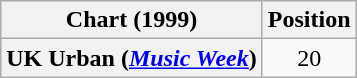<table class="wikitable plainrowheaders" style="text-align:center;">
<tr>
<th>Chart (1999)</th>
<th>Position</th>
</tr>
<tr>
<th scope="row">UK Urban (<em><a href='#'>Music Week</a></em>)</th>
<td>20</td>
</tr>
</table>
